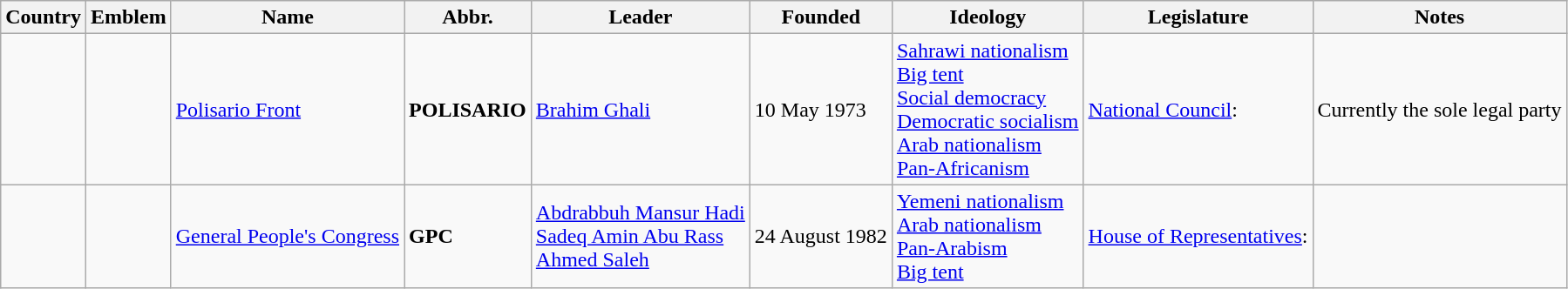<table class="wikitable sortable">
<tr>
<th>Country</th>
<th>Emblem</th>
<th>Name</th>
<th>Abbr.</th>
<th>Leader</th>
<th>Founded</th>
<th>Ideology</th>
<th>Legislature</th>
<th>Notes</th>
</tr>
<tr>
<td></td>
<td></td>
<td><a href='#'>Polisario Front</a><br><small></small></td>
<td><strong>POLISARIO</strong></td>
<td><a href='#'>Brahim Ghali</a></td>
<td>10 May 1973</td>
<td><a href='#'>Sahrawi nationalism</a><br><a href='#'>Big tent</a><br><a href='#'>Social democracy</a><br><a href='#'>Democratic socialism</a><br><a href='#'>Arab nationalism</a><br><a href='#'>Pan-Africanism</a></td>
<td><a href='#'>National Council</a>:</td>
<td>Currently the sole legal party</td>
</tr>
<tr>
<td></td>
<td></td>
<td><a href='#'>General People's Congress</a><br><small></small></td>
<td><strong>GPC</strong></td>
<td><a href='#'>Abdrabbuh Mansur Hadi</a> <br><a href='#'>Sadeq Amin Abu Rass</a> <br><a href='#'>Ahmed Saleh</a> </td>
<td>24 August 1982</td>
<td><a href='#'>Yemeni nationalism</a><br><a href='#'>Arab nationalism</a><br><a href='#'>Pan-Arabism</a><br><a href='#'>Big tent</a></td>
<td><a href='#'>House of Representatives</a>:</td>
<td></td>
</tr>
</table>
